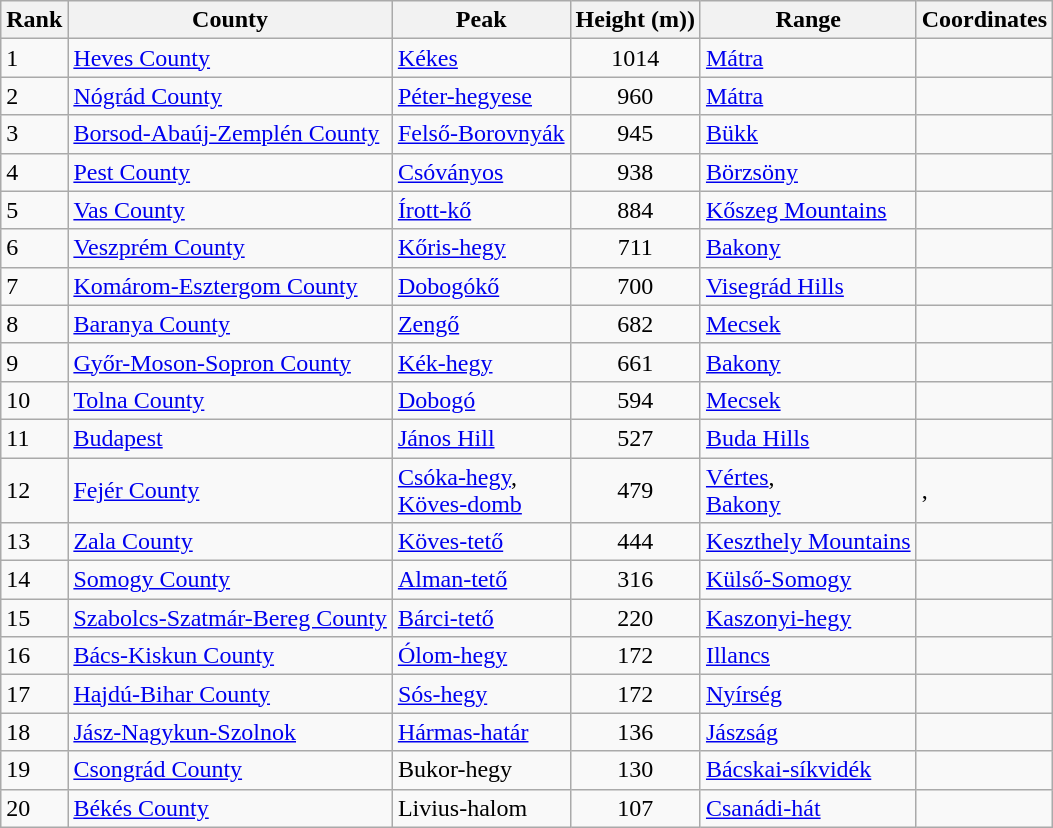<table class="wikitable sortable">
<tr>
<th>Rank</th>
<th>County</th>
<th>Peak</th>
<th>Height (m))</th>
<th>Range</th>
<th>Coordinates</th>
</tr>
<tr>
<td>1</td>
<td><a href='#'>Heves County</a></td>
<td><a href='#'>Kékes</a></td>
<td align=center>1014</td>
<td><a href='#'>Mátra</a></td>
<td></td>
</tr>
<tr>
<td>2</td>
<td><a href='#'>Nógrád County</a></td>
<td><a href='#'>Péter-hegyese</a></td>
<td align=center>960</td>
<td><a href='#'>Mátra</a></td>
<td></td>
</tr>
<tr>
<td>3</td>
<td><a href='#'>Borsod-Abaúj-Zemplén County</a></td>
<td><a href='#'>Felső-Borovnyák</a></td>
<td align=center>945</td>
<td><a href='#'>Bükk</a></td>
<td></td>
</tr>
<tr>
<td>4</td>
<td><a href='#'>Pest County</a></td>
<td><a href='#'>Csóványos</a></td>
<td align=center>938</td>
<td><a href='#'>Börzsöny</a></td>
<td></td>
</tr>
<tr>
<td>5</td>
<td><a href='#'>Vas County</a></td>
<td><a href='#'>Írott-kő</a></td>
<td align=center>884</td>
<td><a href='#'>Kőszeg Mountains</a></td>
<td></td>
</tr>
<tr>
<td>6</td>
<td><a href='#'>Veszprém County</a></td>
<td><a href='#'>Kőris-hegy</a></td>
<td align=center>711</td>
<td><a href='#'>Bakony</a></td>
<td></td>
</tr>
<tr>
<td>7</td>
<td><a href='#'>Komárom-Esztergom County</a></td>
<td><a href='#'>Dobogókő</a></td>
<td align=center>700</td>
<td><a href='#'>Visegrád Hills</a></td>
<td></td>
</tr>
<tr>
<td>8</td>
<td><a href='#'>Baranya County</a></td>
<td><a href='#'>Zengő</a></td>
<td align=center>682</td>
<td><a href='#'>Mecsek</a></td>
<td></td>
</tr>
<tr>
<td>9</td>
<td><a href='#'>Győr-Moson-Sopron County</a></td>
<td><a href='#'>Kék-hegy</a></td>
<td align=center>661</td>
<td><a href='#'>Bakony</a></td>
<td></td>
</tr>
<tr>
<td>10</td>
<td><a href='#'>Tolna County</a></td>
<td><a href='#'>Dobogó</a></td>
<td align=center>594</td>
<td><a href='#'>Mecsek</a></td>
<td></td>
</tr>
<tr>
<td>11</td>
<td><a href='#'>Budapest</a></td>
<td><a href='#'>János Hill</a></td>
<td align=center>527</td>
<td><a href='#'>Buda Hills</a></td>
<td></td>
</tr>
<tr>
<td>12</td>
<td><a href='#'>Fejér County</a></td>
<td><a href='#'>Csóka-hegy</a>, <br> <a href='#'>Köves-domb</a></td>
<td align=center>479</td>
<td><a href='#'>Vértes</a>, <br> <a href='#'>Bakony</a></td>
<td>, <br> </td>
</tr>
<tr>
<td>13</td>
<td><a href='#'>Zala County</a></td>
<td><a href='#'>Köves-tető</a></td>
<td align=center>444</td>
<td><a href='#'>Keszthely Mountains</a></td>
<td></td>
</tr>
<tr>
<td>14</td>
<td><a href='#'>Somogy County</a></td>
<td><a href='#'>Alman-tető</a></td>
<td align=center>316</td>
<td><a href='#'>Külső-Somogy</a></td>
<td></td>
</tr>
<tr>
<td>15</td>
<td><a href='#'>Szabolcs-Szatmár-Bereg County</a></td>
<td><a href='#'>Bárci-tető</a></td>
<td align=center>220</td>
<td><a href='#'>Kaszonyi-hegy</a></td>
<td></td>
</tr>
<tr>
<td>16</td>
<td><a href='#'>Bács-Kiskun County</a></td>
<td><a href='#'>Ólom-hegy</a></td>
<td align=center>172</td>
<td><a href='#'>Illancs</a></td>
<td></td>
</tr>
<tr>
<td>17</td>
<td><a href='#'>Hajdú-Bihar County</a></td>
<td><a href='#'>Sós-hegy</a></td>
<td align=center>172</td>
<td><a href='#'>Nyírség</a></td>
<td></td>
</tr>
<tr>
<td>18</td>
<td><a href='#'>Jász-Nagykun-Szolnok</a></td>
<td><a href='#'>Hármas-határ</a></td>
<td align=center>136</td>
<td><a href='#'>Jászság</a></td>
<td></td>
</tr>
<tr>
<td>19</td>
<td><a href='#'>Csongrád County</a></td>
<td>Bukor-hegy</td>
<td align=center>130</td>
<td><a href='#'>Bácskai-síkvidék</a></td>
<td></td>
</tr>
<tr>
<td>20</td>
<td><a href='#'>Békés County</a></td>
<td>Livius-halom</td>
<td align=center>107</td>
<td><a href='#'>Csanádi-hát</a></td>
<td></td>
</tr>
</table>
